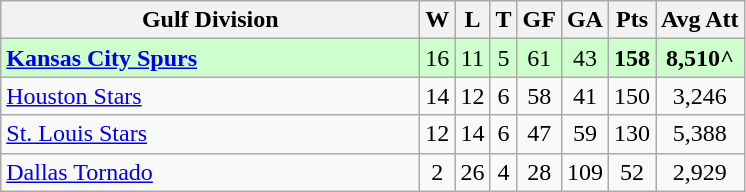<table class="wikitable" style="text-align:center">
<tr>
<th style="width:17em">Gulf Division</th>
<th>W</th>
<th>L</th>
<th>T</th>
<th>GF</th>
<th>GA</th>
<th>Pts</th>
<th>Avg Att</th>
</tr>
<tr style="text-align:center; background:#ccffcc;">
<td align=left><strong><a href='#'>Kansas City Spurs</a></strong></td>
<td>16</td>
<td>11</td>
<td>5</td>
<td>61</td>
<td>43</td>
<td><strong>158</strong></td>
<td><strong>8,510<strong><em>^<em></td>
</tr>
<tr align=center>
<td align=left></strong><a href='#'>Houston Stars</a><strong></td>
<td>14</td>
<td>12</td>
<td>6</td>
<td>58</td>
<td>41</td>
<td></strong>150<strong></td>
<td>3,246</td>
</tr>
<tr align=center>
<td align=left></strong><a href='#'>St. Louis Stars</a><strong></td>
<td>12</td>
<td>14</td>
<td>6</td>
<td>47</td>
<td>59</td>
<td></strong>130<strong></td>
<td>5,388</td>
</tr>
<tr align=center>
<td align=left></strong><a href='#'>Dallas Tornado</a><strong></td>
<td>2</td>
<td>26</td>
<td>4</td>
<td>28</td>
<td>109</td>
<td></strong>52<strong></td>
<td>2,929</td>
</tr>
</table>
